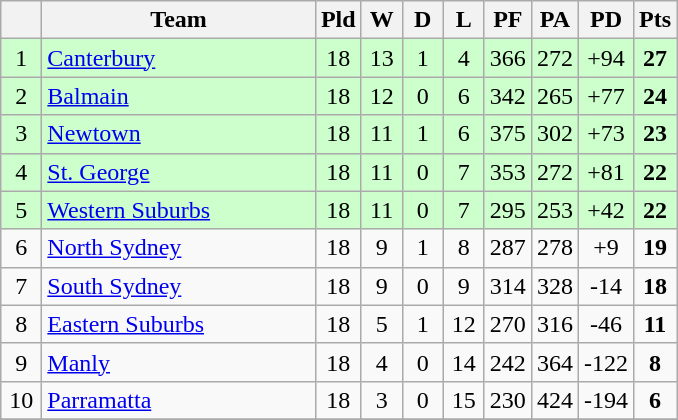<table class="wikitable" style="text-align:center;">
<tr>
<th width=20 abbr="Position"></th>
<th width=175>Team</th>
<th width=20 abbr="Played">Pld</th>
<th width=20 abbr="Won">W</th>
<th width=20 abbr="Drawn">D</th>
<th width=20 abbr="Lost">L</th>
<th width=20 abbr="Points for">PF</th>
<th width=20 abbr="Points against">PA</th>
<th width=25 abbr="Points difference">PD</th>
<th width=20 abbr="Points">Pts</th>
</tr>
<tr style="background: #ccffcc;">
<td>1</td>
<td style="text-align:left;"> <a href='#'>Canterbury</a></td>
<td>18</td>
<td>13</td>
<td>1</td>
<td>4</td>
<td>366</td>
<td>272</td>
<td>+94</td>
<td><strong>27</strong></td>
</tr>
<tr style="background: #ccffcc;">
<td>2</td>
<td style="text-align:left;"> <a href='#'>Balmain</a></td>
<td>18</td>
<td>12</td>
<td>0</td>
<td>6</td>
<td>342</td>
<td>265</td>
<td>+77</td>
<td><strong>24</strong></td>
</tr>
<tr style="background: #ccffcc;">
<td>3</td>
<td style="text-align:left;"> <a href='#'>Newtown</a></td>
<td>18</td>
<td>11</td>
<td>1</td>
<td>6</td>
<td>375</td>
<td>302</td>
<td>+73</td>
<td><strong>23</strong></td>
</tr>
<tr style="background: #ccffcc;">
<td>4</td>
<td style="text-align:left;"> <a href='#'>St. George</a></td>
<td>18</td>
<td>11</td>
<td>0</td>
<td>7</td>
<td>353</td>
<td>272</td>
<td>+81</td>
<td><strong>22</strong></td>
</tr>
<tr style="background: #ccffcc;">
<td>5</td>
<td style="text-align:left;"> <a href='#'>Western Suburbs</a></td>
<td>18</td>
<td>11</td>
<td>0</td>
<td>7</td>
<td>295</td>
<td>253</td>
<td>+42</td>
<td><strong>22</strong></td>
</tr>
<tr>
<td>6</td>
<td style="text-align:left;"> <a href='#'>North Sydney</a></td>
<td>18</td>
<td>9</td>
<td>1</td>
<td>8</td>
<td>287</td>
<td>278</td>
<td>+9</td>
<td><strong>19</strong></td>
</tr>
<tr>
<td>7</td>
<td style="text-align:left;"> <a href='#'>South Sydney</a></td>
<td>18</td>
<td>9</td>
<td>0</td>
<td>9</td>
<td>314</td>
<td>328</td>
<td>-14</td>
<td><strong>18</strong></td>
</tr>
<tr>
<td>8</td>
<td style="text-align:left;"> <a href='#'>Eastern Suburbs</a></td>
<td>18</td>
<td>5</td>
<td>1</td>
<td>12</td>
<td>270</td>
<td>316</td>
<td>-46</td>
<td><strong>11</strong></td>
</tr>
<tr>
<td>9</td>
<td style="text-align:left;"> <a href='#'>Manly</a></td>
<td>18</td>
<td>4</td>
<td>0</td>
<td>14</td>
<td>242</td>
<td>364</td>
<td>-122</td>
<td><strong>8</strong></td>
</tr>
<tr>
<td>10</td>
<td style="text-align:left;"> <a href='#'>Parramatta</a></td>
<td>18</td>
<td>3</td>
<td>0</td>
<td>15</td>
<td>230</td>
<td>424</td>
<td>-194</td>
<td><strong>6</strong></td>
</tr>
<tr>
</tr>
</table>
